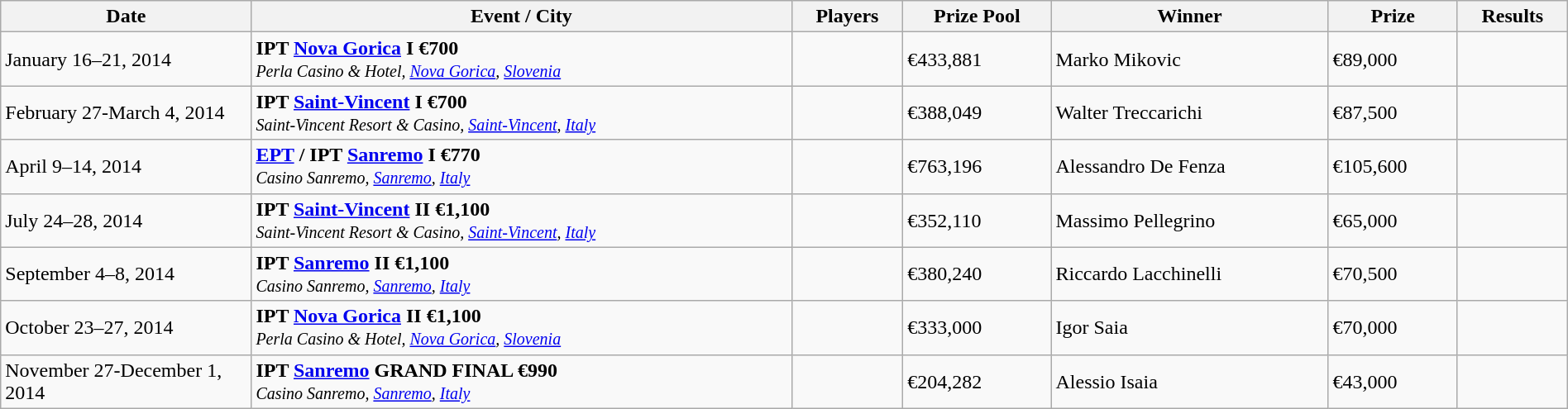<table class="wikitable" width="100%">
<tr>
<th width="16%">Date</th>
<th !width="17%">Event / City</th>
<th !width="11%">Players</th>
<th !width="12%">Prize Pool</th>
<th !width="19%">Winner</th>
<th !width="12%">Prize</th>
<th !width="11%">Results</th>
</tr>
<tr>
<td>January 16–21, 2014</td>
<td> <strong>IPT <a href='#'>Nova Gorica</a> I €700</strong><br><small><em>Perla Casino & Hotel, <a href='#'>Nova Gorica</a>, <a href='#'>Slovenia</a></em></small></td>
<td></td>
<td>€433,881</td>
<td> Marko Mikovic</td>
<td>€89,000</td>
<td></td>
</tr>
<tr>
<td>February 27-March 4, 2014</td>
<td> <strong>IPT <a href='#'>Saint-Vincent</a> I €700</strong><br><small><em>Saint-Vincent Resort & Casino, <a href='#'>Saint-Vincent</a>, <a href='#'>Italy</a></em></small></td>
<td></td>
<td>€388,049</td>
<td> Walter Treccarichi</td>
<td>€87,500</td>
<td></td>
</tr>
<tr>
<td>April 9–14, 2014</td>
<td> <strong><a href='#'>EPT</a> / IPT <a href='#'>Sanremo</a> I €770</strong><br><small><em>Casino Sanremo, <a href='#'>Sanremo</a>, <a href='#'>Italy</a></em></small></td>
<td></td>
<td>€763,196</td>
<td> Alessandro De Fenza</td>
<td>€105,600</td>
<td></td>
</tr>
<tr>
<td>July 24–28, 2014</td>
<td> <strong>IPT <a href='#'>Saint-Vincent</a> II €1,100</strong><br><small><em>Saint-Vincent Resort & Casino, <a href='#'>Saint-Vincent</a>, <a href='#'>Italy</a></em></small></td>
<td></td>
<td>€352,110</td>
<td> Massimo Pellegrino</td>
<td>€65,000</td>
<td></td>
</tr>
<tr>
<td>September 4–8, 2014</td>
<td> <strong>IPT <a href='#'>Sanremo</a> II €1,100</strong><br><small><em>Casino Sanremo, <a href='#'>Sanremo</a>, <a href='#'>Italy</a></em></small></td>
<td></td>
<td>€380,240</td>
<td> Riccardo Lacchinelli</td>
<td>€70,500</td>
<td></td>
</tr>
<tr>
<td>October 23–27, 2014</td>
<td> <strong>IPT <a href='#'>Nova Gorica</a> II €1,100</strong><br><small><em>Perla Casino & Hotel, <a href='#'>Nova Gorica</a>, <a href='#'>Slovenia</a></em></small></td>
<td></td>
<td>€333,000</td>
<td> Igor Saia</td>
<td>€70,000</td>
<td></td>
</tr>
<tr>
<td>November 27-December 1, 2014</td>
<td> <strong>IPT <a href='#'>Sanremo</a> GRAND FINAL €990</strong><br><small><em>Casino Sanremo, <a href='#'>Sanremo</a>, <a href='#'>Italy</a></em></small></td>
<td></td>
<td>€204,282</td>
<td> Alessio Isaia</td>
<td>€43,000</td>
<td></td>
</tr>
</table>
